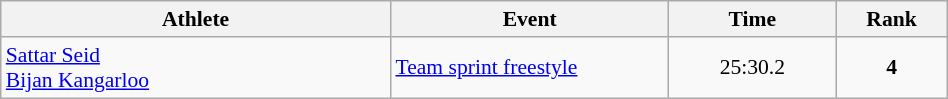<table class="wikitable" width="50%" style="text-align:center; font-size:90%">
<tr>
<th width="35%">Athlete</th>
<th width="25%">Event</th>
<th width="15%">Time</th>
<th width="10%">Rank</th>
</tr>
<tr>
<td align="left"><a href='#'>Sattar Seid</a><br><a href='#'>Bijan Kangarloo</a></td>
<td align="left"><a href='#'>Team sprint freestyle</a></td>
<td>25:30.2</td>
<td><strong>4</strong></td>
</tr>
</table>
